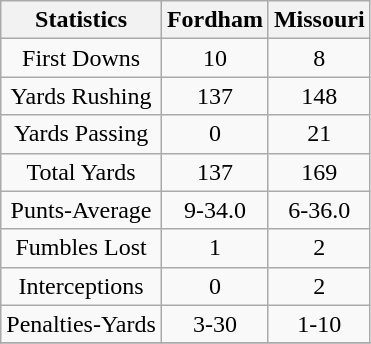<table class=wikitable style="text-align:center">
<tr>
<th>Statistics</th>
<th>Fordham</th>
<th>Missouri</th>
</tr>
<tr>
<td>First Downs</td>
<td>10</td>
<td>8</td>
</tr>
<tr>
<td>Yards Rushing</td>
<td>137</td>
<td>148</td>
</tr>
<tr>
<td>Yards Passing</td>
<td>0</td>
<td>21</td>
</tr>
<tr>
<td>Total Yards</td>
<td>137</td>
<td>169</td>
</tr>
<tr>
<td>Punts-Average</td>
<td>9-34.0</td>
<td>6-36.0</td>
</tr>
<tr>
<td>Fumbles Lost</td>
<td>1</td>
<td>2</td>
</tr>
<tr>
<td>Interceptions</td>
<td>0</td>
<td>2</td>
</tr>
<tr>
<td>Penalties-Yards</td>
<td>3-30</td>
<td>1-10</td>
</tr>
<tr>
</tr>
</table>
